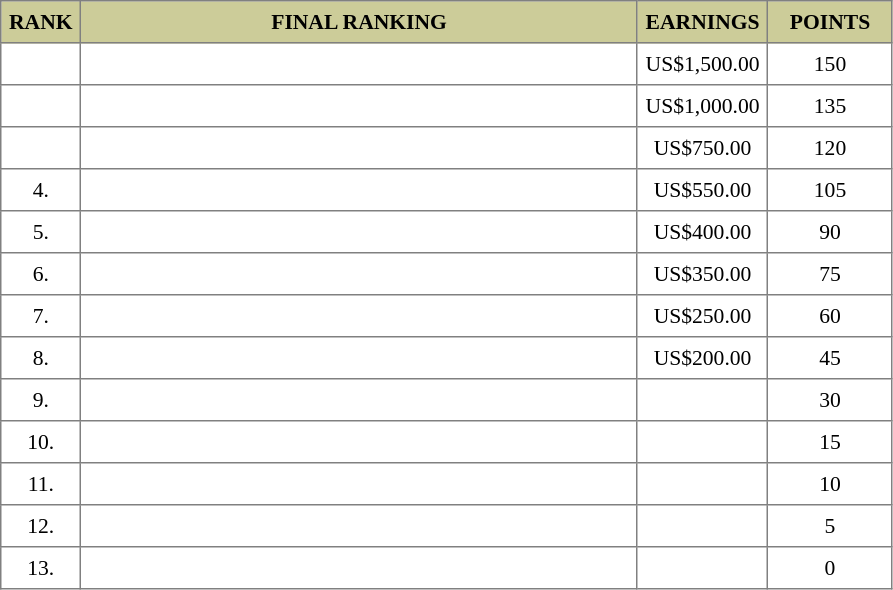<table border="1" cellspacing="2" cellpadding="5" style="border-collapse: collapse; font-size: 90%;">
<tr bgcolor="CCCC99">
<th>RANK</th>
<th style="width: 25em">FINAL RANKING</th>
<th style="width: 5em">EARNINGS</th>
<th style="width: 5em">POINTS</th>
</tr>
<tr>
<td align="center"></td>
<td></td>
<td align="center">US$1,500.00</td>
<td align="center">150</td>
</tr>
<tr>
<td align="center"></td>
<td></td>
<td align="center">US$1,000.00</td>
<td align="center">135</td>
</tr>
<tr>
<td align="center"></td>
<td></td>
<td align="center">US$750.00</td>
<td align="center">120</td>
</tr>
<tr>
<td align="center">4.</td>
<td></td>
<td align="center">US$550.00</td>
<td align="center">105</td>
</tr>
<tr>
<td align="center">5.</td>
<td></td>
<td align="center">US$400.00</td>
<td align="center">90</td>
</tr>
<tr>
<td align="center">6.</td>
<td></td>
<td align="center">US$350.00</td>
<td align="center">75</td>
</tr>
<tr>
<td align="center">7.</td>
<td></td>
<td align="center">US$250.00</td>
<td align="center">60</td>
</tr>
<tr>
<td align="center">8.</td>
<td></td>
<td align="center">US$200.00</td>
<td align="center">45</td>
</tr>
<tr>
<td align="center">9.</td>
<td></td>
<td align="center"></td>
<td align="center">30</td>
</tr>
<tr>
<td align="center">10.</td>
<td></td>
<td align="center"></td>
<td align="center">15</td>
</tr>
<tr>
<td align="center">11.</td>
<td></td>
<td align="center"></td>
<td align="center">10</td>
</tr>
<tr>
<td align="center">12.</td>
<td></td>
<td align="center"></td>
<td align="center">5</td>
</tr>
<tr>
<td align="center">13.</td>
<td></td>
<td align="center"></td>
<td align="center">0</td>
</tr>
</table>
